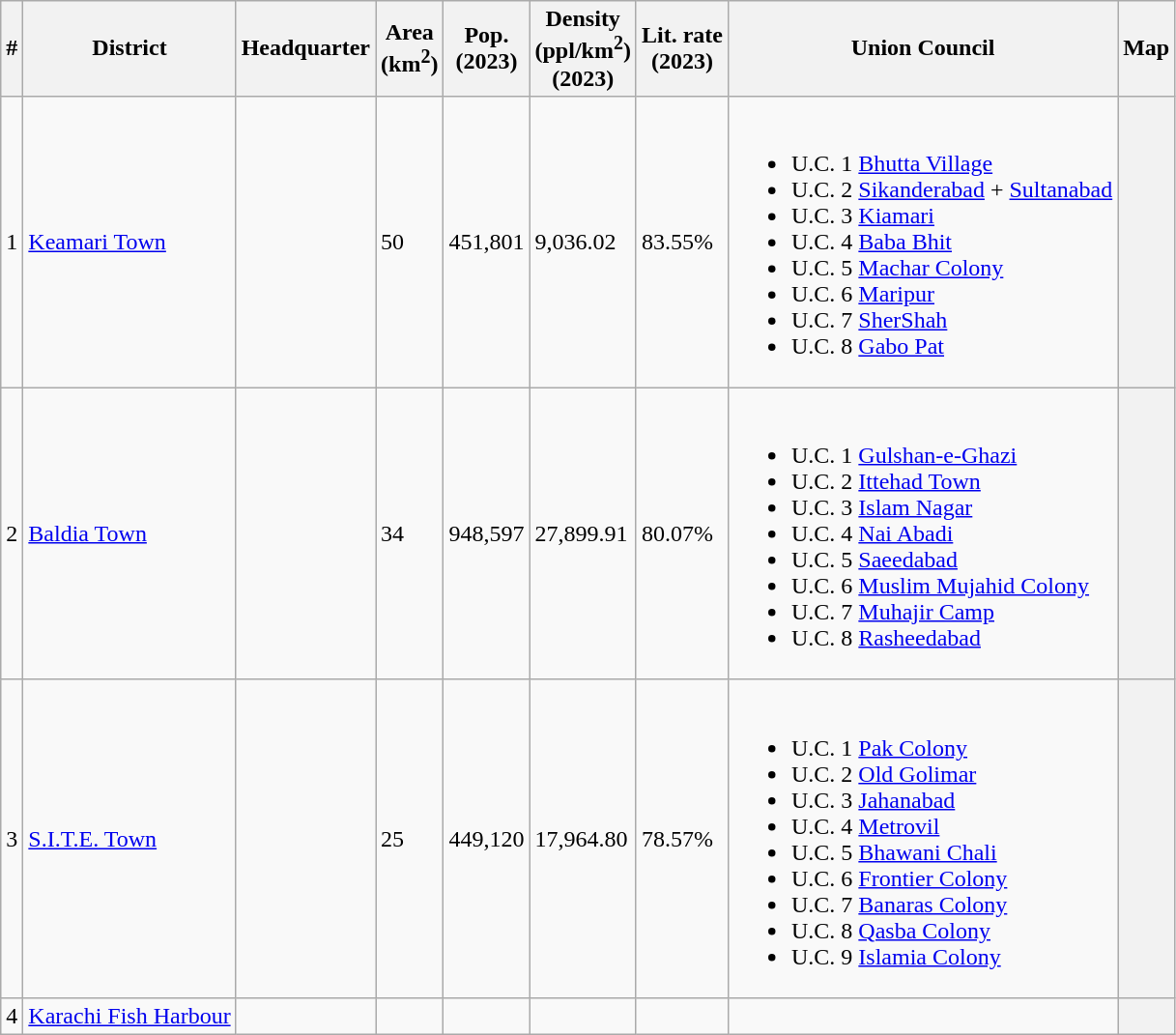<table class="wikitable sortable">
<tr>
<th>#</th>
<th>District</th>
<th>Headquarter</th>
<th>Area<br>(km<sup>2</sup>)</th>
<th>Pop.<br>(2023)</th>
<th>Density<br>(ppl/km<sup>2</sup>)<br>(2023)</th>
<th>Lit. rate<br>(2023)</th>
<th><strong>Union Council</strong></th>
<th>Map</th>
</tr>
<tr>
<td>1</td>
<td><a href='#'>Keamari Town</a></td>
<td></td>
<td>50</td>
<td>451,801</td>
<td>9,036.02</td>
<td>83.55%</td>
<td><br><ul><li>U.C. 1 <a href='#'>Bhutta Village</a></li><li>U.C. 2 <a href='#'>Sikanderabad</a> + <a href='#'>Sultanabad</a></li><li>U.C. 3 <a href='#'>Kiamari</a></li><li>U.C. 4 <a href='#'>Baba Bhit</a></li><li>U.C. 5 <a href='#'>Machar Colony</a></li><li>U.C. 6 <a href='#'>Maripur</a></li><li>U.C. 7 <a href='#'>SherShah</a></li><li>U.C. 8 <a href='#'>Gabo Pat</a></li></ul></td>
<th><br></th>
</tr>
<tr>
<td>2</td>
<td><a href='#'>Baldia Town</a></td>
<td></td>
<td>34</td>
<td>948,597</td>
<td>27,899.91</td>
<td>80.07%</td>
<td><br><ul><li>U.C. 1 <a href='#'>Gulshan-e-Ghazi</a></li><li>U.C. 2 <a href='#'>Ittehad Town</a></li><li>U.C. 3 <a href='#'>Islam Nagar</a></li><li>U.C. 4 <a href='#'>Nai Abadi</a></li><li>U.C. 5 <a href='#'>Saeedabad</a></li><li>U.C. 6 <a href='#'>Muslim Mujahid Colony</a></li><li>U.C. 7 <a href='#'>Muhajir Camp</a></li><li>U.C. 8 <a href='#'>Rasheedabad</a></li></ul></td>
<th><br></th>
</tr>
<tr>
<td>3</td>
<td><a href='#'>S.I.T.E. Town</a></td>
<td></td>
<td>25</td>
<td>449,120</td>
<td>17,964.80</td>
<td>78.57%</td>
<td><br><ul><li>U.C. 1 <a href='#'>Pak Colony</a></li><li>U.C. 2 <a href='#'>Old Golimar</a></li><li>U.C. 3 <a href='#'>Jahanabad</a></li><li>U.C. 4 <a href='#'>Metrovil</a></li><li>U.C. 5 <a href='#'>Bhawani Chali</a></li><li>U.C. 6 <a href='#'>Frontier Colony</a></li><li>U.C. 7 <a href='#'>Banaras Colony</a></li><li>U.C. 8 <a href='#'>Qasba Colony</a></li><li>U.C. 9 <a href='#'>Islamia Colony</a></li></ul></td>
<th><br></th>
</tr>
<tr>
<td>4</td>
<td><a href='#'>Karachi Fish Harbour</a></td>
<td></td>
<td></td>
<td></td>
<td></td>
<td></td>
<td></td>
<th></th>
</tr>
</table>
